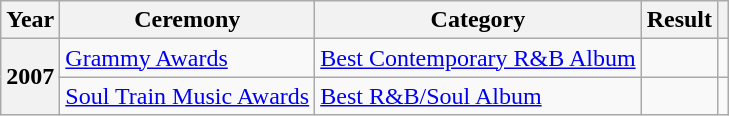<table class="wikitable sortable plainrowheaders" style="border:none; margin:0;">
<tr>
<th scope="col">Year</th>
<th scope="col">Ceremony</th>
<th scope="col">Category</th>
<th scope="col">Result</th>
<th scope="col" class="unsortable"></th>
</tr>
<tr>
<th scope="row" rowspan="2">2007</th>
<td><a href='#'>Grammy Awards</a></td>
<td><a href='#'>Best Contemporary R&B Album</a></td>
<td></td>
<td style="text-align:center;"></td>
</tr>
<tr>
<td><a href='#'>Soul Train Music Awards</a></td>
<td><a href='#'>Best R&B/Soul Album</a></td>
<td></td>
<td style="text-align:center;"></td>
</tr>
<tr>
</tr>
</table>
